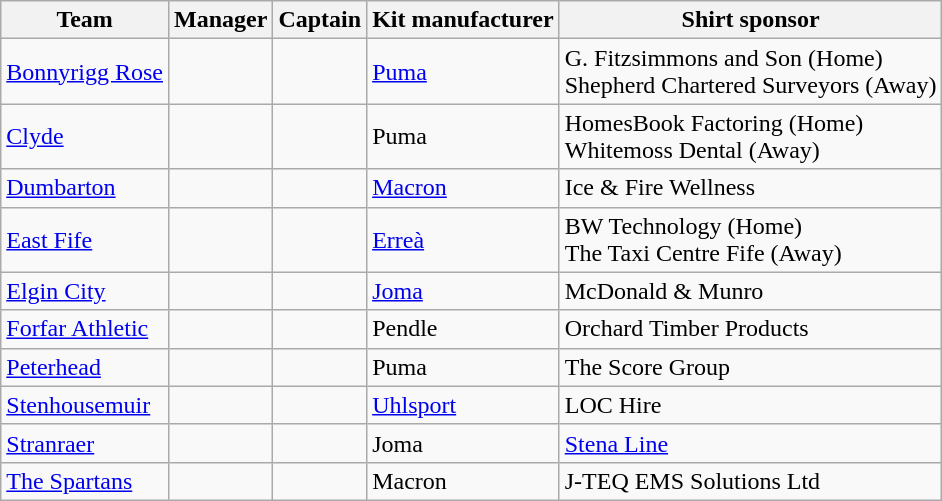<table class="wikitable sortable">
<tr>
<th>Team</th>
<th>Manager</th>
<th>Captain</th>
<th>Kit manufacturer</th>
<th>Shirt sponsor</th>
</tr>
<tr>
<td><a href='#'>Bonnyrigg Rose</a></td>
<td> </td>
<td> </td>
<td><a href='#'>Puma</a></td>
<td>G. Fitzsimmons and Son (Home)<br>Shepherd Chartered Surveyors (Away)</td>
</tr>
<tr>
<td><a href='#'>Clyde</a></td>
<td> </td>
<td> </td>
<td>Puma</td>
<td>HomesBook Factoring (Home)<br>Whitemoss Dental (Away)</td>
</tr>
<tr>
<td><a href='#'>Dumbarton</a></td>
<td> </td>
<td> </td>
<td><a href='#'>Macron</a></td>
<td>Ice & Fire Wellness</td>
</tr>
<tr>
<td><a href='#'>East Fife</a></td>
<td> </td>
<td> </td>
<td><a href='#'>Erreà</a></td>
<td>BW Technology (Home)<br>The Taxi Centre Fife (Away)</td>
</tr>
<tr>
<td><a href='#'>Elgin City</a></td>
<td> </td>
<td> </td>
<td><a href='#'>Joma</a></td>
<td>McDonald & Munro</td>
</tr>
<tr>
<td><a href='#'>Forfar Athletic</a></td>
<td> </td>
<td> </td>
<td>Pendle</td>
<td>Orchard Timber Products</td>
</tr>
<tr>
<td><a href='#'>Peterhead</a></td>
<td> <br> </td>
<td> </td>
<td>Puma</td>
<td>The Score Group</td>
</tr>
<tr>
<td><a href='#'>Stenhousemuir</a></td>
<td> </td>
<td> </td>
<td><a href='#'>Uhlsport</a></td>
<td>LOC Hire</td>
</tr>
<tr>
<td><a href='#'>Stranraer</a></td>
<td> </td>
<td> </td>
<td>Joma</td>
<td><a href='#'>Stena Line</a></td>
</tr>
<tr>
<td><a href='#'>The Spartans</a></td>
<td> </td>
<td> </td>
<td>Macron</td>
<td>J-TEQ EMS Solutions Ltd</td>
</tr>
</table>
